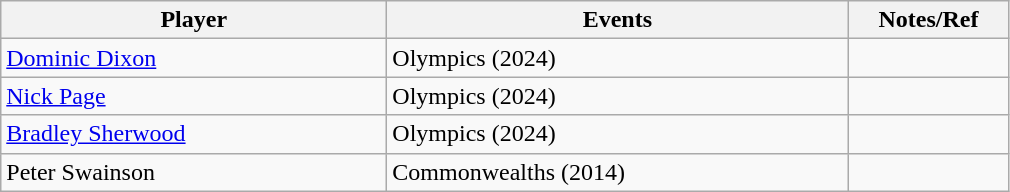<table class="wikitable">
<tr>
<th width=250>Player</th>
<th width=300>Events</th>
<th width=100>Notes/Ref</th>
</tr>
<tr>
<td> <a href='#'>Dominic Dixon</a></td>
<td>Olympics (2024)</td>
<td></td>
</tr>
<tr>
<td> <a href='#'>Nick Page</a></td>
<td>Olympics (2024)</td>
<td></td>
</tr>
<tr>
<td> <a href='#'>Bradley Sherwood</a></td>
<td>Olympics (2024)</td>
<td></td>
</tr>
<tr>
<td> Peter Swainson</td>
<td>Commonwealths (2014)</td>
<td></td>
</tr>
</table>
